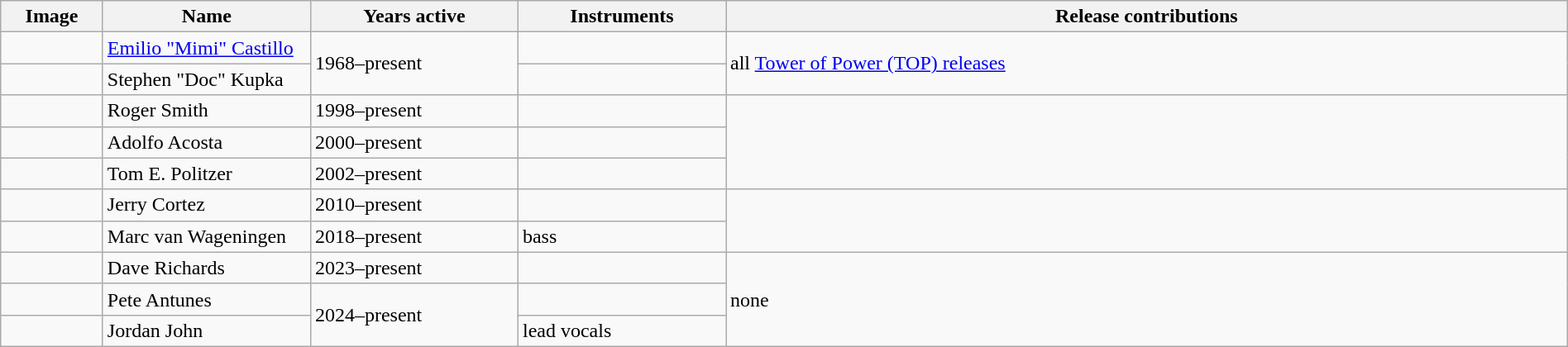<table class="wikitable" border="1" width=100%>
<tr>
<th width="75">Image</th>
<th width="160">Name</th>
<th width="160">Years active</th>
<th width="160">Instruments</th>
<th>Release contributions</th>
</tr>
<tr>
<td></td>
<td><a href='#'>Emilio "Mimi" Castillo</a></td>
<td rowspan="2">1968–present</td>
<td></td>
<td rowspan="2">all <a href='#'>Tower of Power (TOP) releases</a></td>
</tr>
<tr>
<td></td>
<td>Stephen "Doc" Kupka</td>
<td></td>
</tr>
<tr>
<td></td>
<td>Roger Smith</td>
<td>1998–present</td>
<td></td>
<td rowspan="3"></td>
</tr>
<tr>
<td></td>
<td>Adolfo Acosta</td>
<td>2000–present</td>
<td></td>
</tr>
<tr>
<td></td>
<td>Tom E. Politzer</td>
<td>2002–present</td>
<td></td>
</tr>
<tr>
<td></td>
<td>Jerry Cortez</td>
<td>2010–present</td>
<td></td>
<td rowspan="2"></td>
</tr>
<tr>
<td></td>
<td>Marc van Wageningen</td>
<td>2018–present </td>
<td>bass</td>
</tr>
<tr>
<td></td>
<td>Dave Richards</td>
<td>2023–present</td>
<td></td>
<td rowspan="3">none</td>
</tr>
<tr>
<td></td>
<td>Pete Antunes</td>
<td rowspan="2">2024–present</td>
<td></td>
</tr>
<tr>
<td></td>
<td>Jordan John</td>
<td>lead vocals</td>
</tr>
</table>
